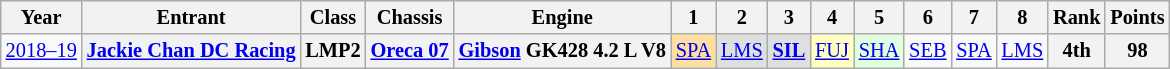<table class="wikitable" style="text-align:center; font-size:85%">
<tr>
<th>Year</th>
<th>Entrant</th>
<th>Class</th>
<th>Chassis</th>
<th>Engine</th>
<th>1</th>
<th>2</th>
<th>3</th>
<th>4</th>
<th>5</th>
<th>6</th>
<th>7</th>
<th>8</th>
<th>Rank</th>
<th>Points</th>
</tr>
<tr>
<td nowrap><a href='#'>2018–19</a></td>
<th nowrap><a href='#'>Jackie Chan DC Racing</a></th>
<th>LMP2</th>
<th nowrap><a href='#'>Oreca 07</a></th>
<th nowrap><a href='#'>Gibson</a> GK428 4.2 L V8</th>
<td style="background:#FFDF9F;"><a href='#'>SPA</a><br></td>
<td style="background:#DFDFDF;"><a href='#'>LMS</a><br></td>
<td style="background:#DFDFDF;"><strong><a href='#'>SIL</a></strong><br></td>
<td style="background:#FFFFBF;"><a href='#'>FUJ</a><br></td>
<td style="background:#DFFFDF;"><a href='#'>SHA</a><br></td>
<td><a href='#'>SEB</a></td>
<td><a href='#'>SPA</a></td>
<td><a href='#'>LMS</a></td>
<th>4th</th>
<th>98</th>
</tr>
</table>
